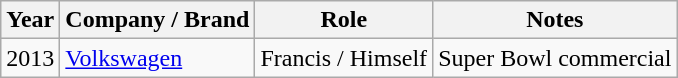<table class="wikitable sortable">
<tr>
<th>Year</th>
<th>Company / Brand</th>
<th>Role</th>
<th>Notes</th>
</tr>
<tr>
<td>2013</td>
<td><a href='#'>Volkswagen</a></td>
<td>Francis / Himself</td>
<td>Super Bowl commercial</td>
</tr>
</table>
